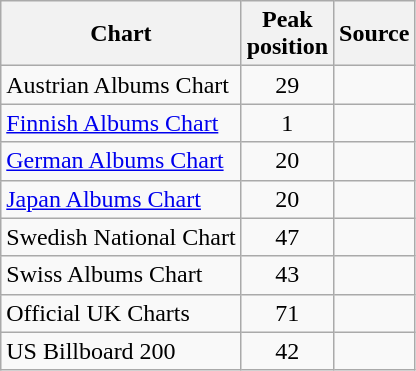<table class="wikitable">
<tr>
<th>Chart</th>
<th>Peak<br>position</th>
<th>Source</th>
</tr>
<tr>
<td>Austrian Albums Chart</td>
<td align=center>29</td>
<td></td>
</tr>
<tr>
<td><a href='#'>Finnish Albums Chart</a></td>
<td align="center">1</td>
<td></td>
</tr>
<tr>
<td><a href='#'>German Albums Chart</a></td>
<td align="center">20</td>
<td></td>
</tr>
<tr>
<td><a href='#'>Japan Albums Chart</a></td>
<td align="center">20</td>
<td></td>
</tr>
<tr>
<td>Swedish National Chart</td>
<td align=center>47</td>
<td></td>
</tr>
<tr>
<td>Swiss Albums Chart</td>
<td align=center>43</td>
<td></td>
</tr>
<tr>
<td>Official UK Charts</td>
<td align=center>71</td>
<td></td>
</tr>
<tr>
<td>US Billboard 200</td>
<td align=center>42</td>
<td></td>
</tr>
</table>
